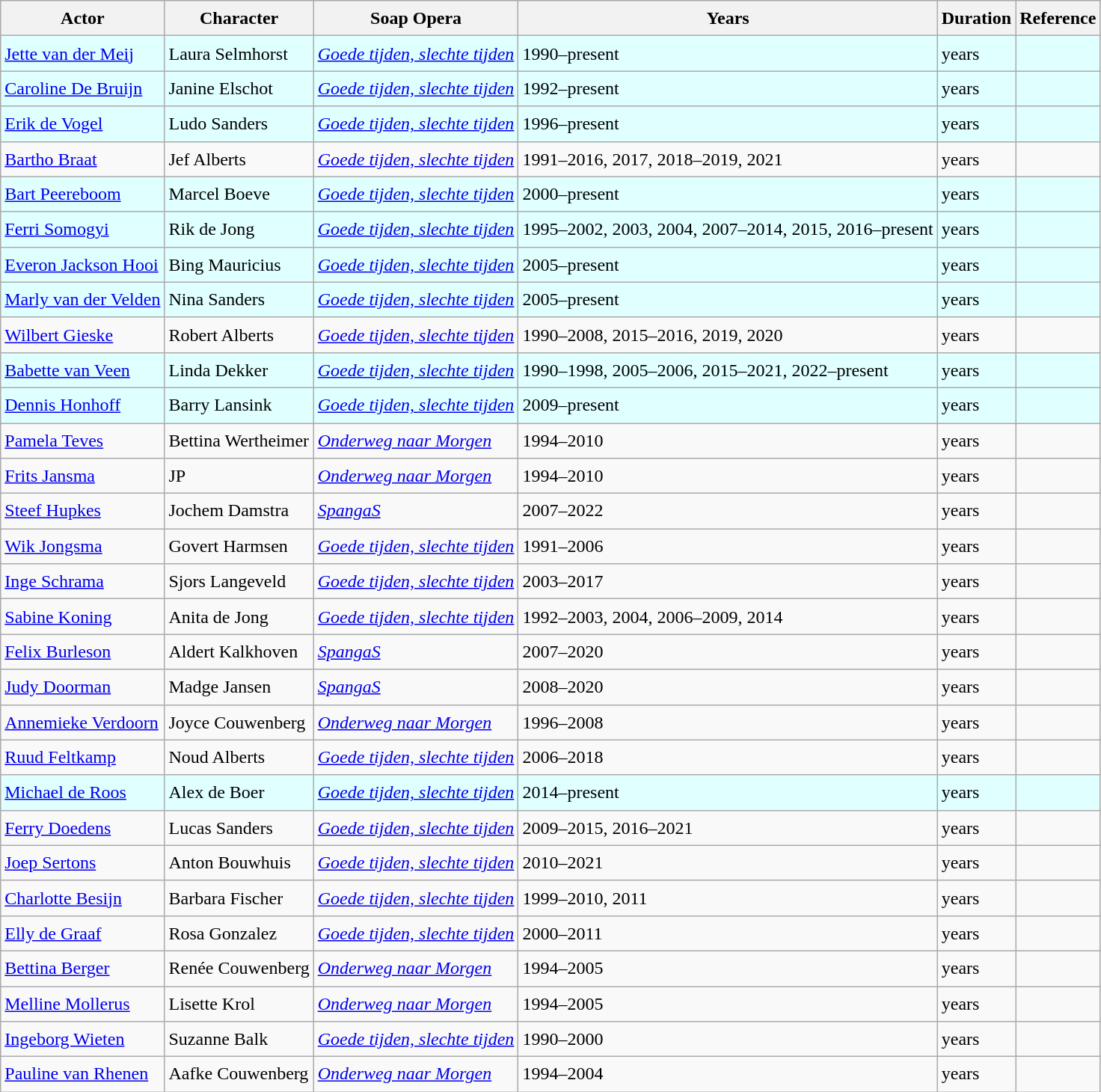<table class="wikitable sortable" style="font-size:1.00em; line-height:1.5em;">
<tr ">
<th>Actor</th>
<th>Character</th>
<th>Soap Opera</th>
<th>Years</th>
<th>Duration</th>
<th>Reference</th>
</tr>
<tr style="background:#e0ffff;">
<td><a href='#'>Jette van der Meij</a></td>
<td>Laura Selmhorst</td>
<td><em><a href='#'>Goede tijden, slechte tijden</a></em></td>
<td>1990–present</td>
<td> years</td>
<td></td>
</tr>
<tr style="background:#e0ffff;">
<td><a href='#'>Caroline De Bruijn</a></td>
<td>Janine Elschot</td>
<td><em><a href='#'>Goede tijden, slechte tijden</a></em></td>
<td>1992–present</td>
<td> years</td>
<td></td>
</tr>
<tr style="background:#e0ffff;">
<td><a href='#'>Erik de Vogel</a></td>
<td>Ludo Sanders</td>
<td><em><a href='#'>Goede tijden, slechte tijden</a></em></td>
<td>1996–present</td>
<td> years</td>
<td></td>
</tr>
<tr>
<td><a href='#'>Bartho Braat</a></td>
<td>Jef Alberts</td>
<td><em><a href='#'>Goede tijden, slechte tijden</a></em></td>
<td>1991–2016, 2017, 2018–2019, 2021</td>
<td> years</td>
<td></td>
</tr>
<tr style="background:#e0ffff;">
<td><a href='#'>Bart Peereboom</a></td>
<td>Marcel Boeve</td>
<td><em><a href='#'>Goede tijden, slechte tijden</a></em></td>
<td>2000–present</td>
<td> years</td>
<td></td>
</tr>
<tr style="background:#e0ffff;">
<td><a href='#'>Ferri Somogyi</a></td>
<td>Rik de Jong</td>
<td><em><a href='#'>Goede tijden, slechte tijden</a></em></td>
<td>1995–2002, 2003, 2004, 2007–2014, 2015, 2016–present</td>
<td> years</td>
<td></td>
</tr>
<tr style="background:#e0ffff;">
<td><a href='#'>Everon Jackson Hooi</a></td>
<td>Bing Mauricius</td>
<td><em><a href='#'>Goede tijden, slechte tijden</a></em></td>
<td>2005–present</td>
<td> years</td>
<td></td>
</tr>
<tr style="background:#e0ffff;">
<td><a href='#'>Marly van der Velden</a></td>
<td>Nina Sanders</td>
<td><em><a href='#'>Goede tijden, slechte tijden</a></em></td>
<td>2005–present</td>
<td> years</td>
<td></td>
</tr>
<tr>
<td><a href='#'>Wilbert Gieske</a></td>
<td>Robert Alberts</td>
<td><em><a href='#'>Goede tijden, slechte tijden</a></em></td>
<td>1990–2008, 2015–2016, 2019, 2020</td>
<td> years</td>
<td></td>
</tr>
<tr style="background:#e0ffff;">
<td><a href='#'>Babette van Veen</a></td>
<td>Linda Dekker</td>
<td><em><a href='#'>Goede tijden, slechte tijden</a></em></td>
<td>1990–1998, 2005–2006, 2015–2021, 2022–present</td>
<td> years</td>
<td></td>
</tr>
<tr style="background:#e0ffff;">
<td><a href='#'>Dennis Honhoff</a></td>
<td>Barry Lansink</td>
<td><em><a href='#'>Goede tijden, slechte tijden</a></em></td>
<td>2009–present</td>
<td> years</td>
<td></td>
</tr>
<tr>
<td><a href='#'>Pamela Teves</a></td>
<td>Bettina Wertheimer</td>
<td><em><a href='#'>Onderweg naar Morgen</a></em></td>
<td>1994–2010</td>
<td> years</td>
<td></td>
</tr>
<tr>
<td><a href='#'>Frits Jansma</a></td>
<td>JP</td>
<td><em><a href='#'>Onderweg naar Morgen</a></em></td>
<td>1994–2010</td>
<td> years</td>
<td></td>
</tr>
<tr>
<td><a href='#'>Steef Hupkes</a></td>
<td>Jochem Damstra</td>
<td><em><a href='#'>SpangaS</a></em></td>
<td>2007–2022</td>
<td> years</td>
<td></td>
</tr>
<tr>
<td><a href='#'>Wik Jongsma</a></td>
<td>Govert Harmsen</td>
<td><em><a href='#'>Goede tijden, slechte tijden</a></em></td>
<td>1991–2006</td>
<td> years</td>
<td></td>
</tr>
<tr>
<td><a href='#'>Inge Schrama</a></td>
<td>Sjors Langeveld</td>
<td><em><a href='#'>Goede tijden, slechte tijden</a></em></td>
<td>2003–2017</td>
<td> years</td>
<td></td>
</tr>
<tr>
<td><a href='#'>Sabine Koning</a></td>
<td>Anita de Jong</td>
<td><em><a href='#'>Goede tijden, slechte tijden</a></em></td>
<td>1992–2003, 2004, 2006–2009, 2014</td>
<td> years</td>
<td></td>
</tr>
<tr>
<td><a href='#'>Felix Burleson</a></td>
<td>Aldert Kalkhoven</td>
<td><em><a href='#'>SpangaS</a></em></td>
<td>2007–2020</td>
<td> years</td>
<td></td>
</tr>
<tr>
<td><a href='#'>Judy Doorman</a></td>
<td>Madge Jansen</td>
<td><em><a href='#'>SpangaS</a></em></td>
<td>2008–2020</td>
<td> years</td>
<td></td>
</tr>
<tr>
<td><a href='#'>Annemieke Verdoorn</a></td>
<td>Joyce Couwenberg</td>
<td><em><a href='#'>Onderweg naar Morgen</a></em></td>
<td>1996–2008</td>
<td> years</td>
<td></td>
</tr>
<tr>
<td><a href='#'>Ruud Feltkamp</a></td>
<td>Noud Alberts</td>
<td><em><a href='#'>Goede tijden, slechte tijden</a></em></td>
<td>2006–2018</td>
<td> years</td>
<td></td>
</tr>
<tr style="background:#e0ffff;">
<td><a href='#'>Michael de Roos</a></td>
<td>Alex de Boer</td>
<td><em><a href='#'>Goede tijden, slechte tijden</a></em></td>
<td>2014–present</td>
<td> years</td>
<td></td>
</tr>
<tr>
<td><a href='#'>Ferry Doedens</a></td>
<td>Lucas Sanders</td>
<td><em><a href='#'>Goede tijden, slechte tijden</a></em></td>
<td>2009–2015, 2016–2021</td>
<td> years</td>
<td></td>
</tr>
<tr>
<td><a href='#'>Joep Sertons</a></td>
<td>Anton Bouwhuis</td>
<td><em><a href='#'>Goede tijden, slechte tijden</a></em></td>
<td>2010–2021</td>
<td> years</td>
<td></td>
</tr>
<tr>
<td><a href='#'>Charlotte Besijn</a></td>
<td>Barbara Fischer</td>
<td><em><a href='#'>Goede tijden, slechte tijden</a></em></td>
<td>1999–2010, 2011</td>
<td> years</td>
<td></td>
</tr>
<tr>
<td><a href='#'>Elly de Graaf</a></td>
<td>Rosa Gonzalez</td>
<td><em><a href='#'>Goede tijden, slechte tijden</a></em></td>
<td>2000–2011</td>
<td> years</td>
<td></td>
</tr>
<tr>
<td><a href='#'>Bettina Berger</a></td>
<td>Renée Couwenberg</td>
<td><em><a href='#'>Onderweg naar Morgen</a></em></td>
<td>1994–2005</td>
<td> years</td>
<td></td>
</tr>
<tr>
<td><a href='#'>Melline Mollerus</a></td>
<td>Lisette Krol</td>
<td><em><a href='#'>Onderweg naar Morgen</a></em></td>
<td>1994–2005</td>
<td> years</td>
<td></td>
</tr>
<tr>
<td><a href='#'>Ingeborg Wieten</a></td>
<td>Suzanne Balk</td>
<td><em><a href='#'>Goede tijden, slechte tijden</a></em></td>
<td>1990–2000</td>
<td> years</td>
<td></td>
</tr>
<tr>
<td><a href='#'>Pauline van Rhenen</a></td>
<td>Aafke Couwenberg</td>
<td><em><a href='#'>Onderweg naar Morgen</a></em></td>
<td>1994–2004</td>
<td> years</td>
<td></td>
</tr>
</table>
